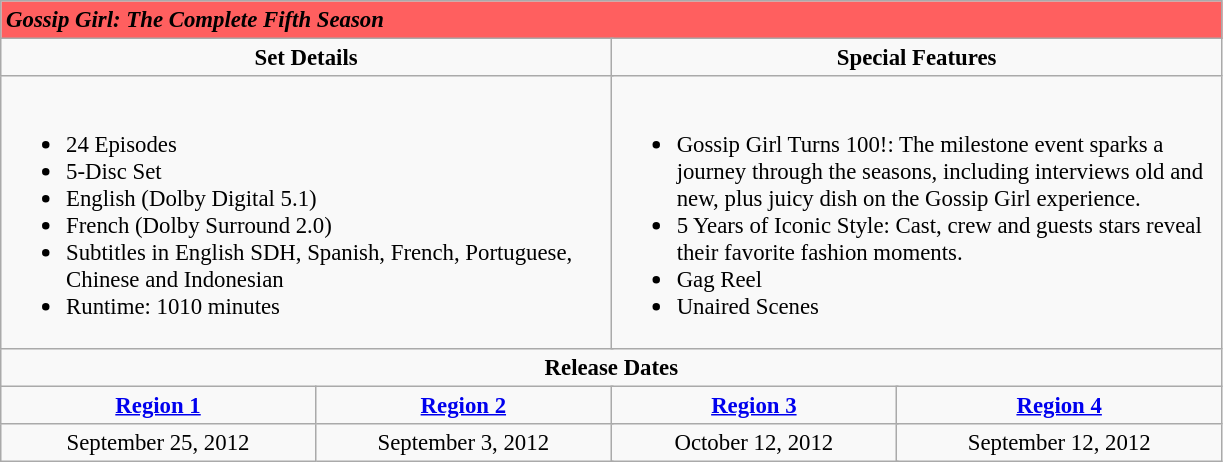<table class="wikitable" style="font-size: 95%;">
<tr style="background:#FF5F5F;">
<td colspan="8"><span> <strong><em>Gossip Girl: The Complete Fifth Season</em></strong></span></td>
</tr>
<tr style="vertical-align:top; text-align:center;">
<td style="width:400px;" colspan="4"><strong>Set Details</strong></td>
<td style="width:400px; " colspan="4"><strong>Special Features</strong></td>
</tr>
<tr valign="top">
<td colspan="4"  style="text-align:left; width:400px;"><br><ul><li>24 Episodes</li><li>5-Disc Set</li><li>English (Dolby Digital 5.1)</li><li>French (Dolby Surround 2.0)</li><li>Subtitles in English SDH, Spanish, French, Portuguese, Chinese and Indonesian</li><li>Runtime: 1010 minutes</li></ul></td>
<td colspan="4"  style="text-align:left; width:400px;"><br><ul><li>Gossip Girl Turns 100!: The milestone event sparks a journey through the seasons, including interviews old and new, plus juicy dish on the Gossip Girl experience.</li><li>5 Years of Iconic Style: Cast, crew and guests stars reveal their favorite fashion moments.</li><li>Gag Reel</li><li>Unaired Scenes</li></ul></td>
</tr>
<tr>
<td colspan="8" style="text-align:center;"><strong>Release Dates</strong></td>
</tr>
<tr>
<td colspan="2" style="text-align:center;"><strong><a href='#'>Region 1</a></strong></td>
<td colspan="2" style="text-align:center;"><strong><a href='#'>Region 2</a></strong></td>
<td colspan="2" style="text-align:center;"><strong><a href='#'>Region 3</a></strong></td>
<td colspan="2" style="text-align:center;"><strong><a href='#'>Region 4</a></strong></td>
</tr>
<tr style="text-align:center;">
<td colspan="2">September 25, 2012</td>
<td colspan="2">September 3, 2012</td>
<td colspan="2">October 12, 2012</td>
<td colspan="2">September 12, 2012</td>
</tr>
</table>
